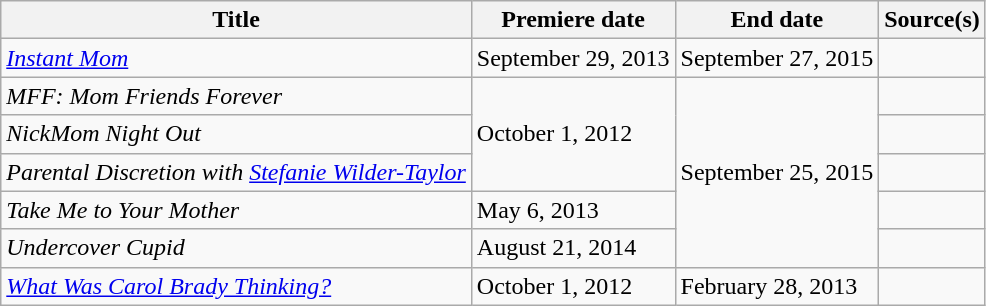<table class="wikitable sortable">
<tr>
<th>Title</th>
<th>Premiere date</th>
<th>End date</th>
<th>Source(s)</th>
</tr>
<tr>
<td><em><a href='#'>Instant Mom</a></em></td>
<td>September 29, 2013</td>
<td>September 27, 2015</td>
<td></td>
</tr>
<tr>
<td><em>MFF: Mom Friends Forever</em></td>
<td rowspan=3>October 1, 2012</td>
<td rowspan=5>September 25, 2015</td>
<td></td>
</tr>
<tr>
<td><em>NickMom Night Out</em></td>
<td></td>
</tr>
<tr>
<td><em>Parental Discretion with <a href='#'>Stefanie Wilder-Taylor</a></em></td>
<td></td>
</tr>
<tr>
<td><em>Take Me to Your Mother</em></td>
<td>May 6, 2013</td>
<td></td>
</tr>
<tr>
<td><em>Undercover Cupid</em></td>
<td>August 21, 2014</td>
<td></td>
</tr>
<tr>
<td><em><a href='#'>What Was Carol Brady Thinking?</a></em></td>
<td>October 1, 2012</td>
<td>February 28, 2013</td>
<td></td>
</tr>
</table>
